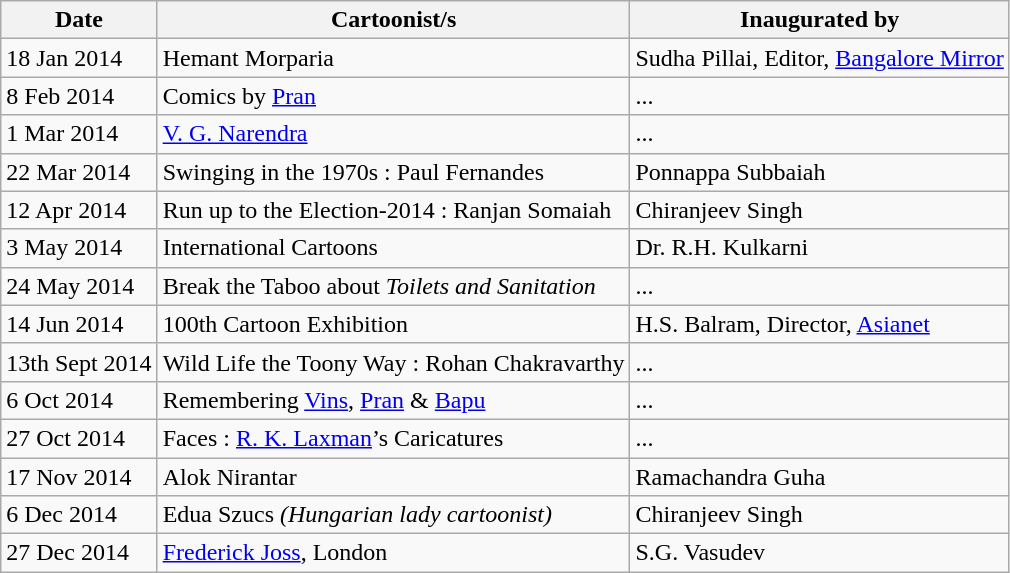<table class="wikitable sortable">
<tr>
<th>Date</th>
<th>Cartoonist/s</th>
<th>Inaugurated by</th>
</tr>
<tr>
<td>18 Jan 2014</td>
<td>Hemant Morparia</td>
<td>Sudha Pillai, Editor, <a href='#'>Bangalore Mirror</a></td>
</tr>
<tr>
<td>8 Feb 2014</td>
<td>Comics by <a href='#'>Pran</a></td>
<td>...</td>
</tr>
<tr>
<td>1 Mar 2014</td>
<td><a href='#'>V. G. Narendra</a></td>
<td>...</td>
</tr>
<tr>
<td>22 Mar 2014</td>
<td>Swinging in the 1970s : Paul Fernandes</td>
<td>Ponnappa Subbaiah</td>
</tr>
<tr>
<td>12 Apr 2014</td>
<td>Run up to the Election-2014 : Ranjan Somaiah</td>
<td>Chiranjeev Singh</td>
</tr>
<tr>
<td>3 May 2014</td>
<td>International Cartoons</td>
<td>Dr. R.H. Kulkarni</td>
</tr>
<tr>
<td>24 May 2014</td>
<td>Break the Taboo about <em>Toilets and Sanitation</em></td>
<td>...</td>
</tr>
<tr>
<td>14 Jun 2014</td>
<td>100th Cartoon Exhibition</td>
<td>H.S. Balram, Director, <a href='#'>Asianet</a></td>
</tr>
<tr>
<td>13th Sept 2014</td>
<td>Wild Life the Toony Way : Rohan Chakravarthy</td>
<td>...</td>
</tr>
<tr>
<td>6 Oct 2014</td>
<td>Remembering <a href='#'>Vins</a>, <a href='#'>Pran</a> & <a href='#'>Bapu</a></td>
<td>...</td>
</tr>
<tr>
<td>27 Oct 2014</td>
<td>Faces : <a href='#'>R. K. Laxman</a>’s Caricatures</td>
<td>...</td>
</tr>
<tr>
<td>17 Nov 2014</td>
<td>Alok Nirantar</td>
<td>Ramachandra Guha</td>
</tr>
<tr>
<td>6 Dec 2014</td>
<td>Edua Szucs <em>(Hungarian lady cartoonist)</em></td>
<td>Chiranjeev Singh</td>
</tr>
<tr>
<td>27 Dec 2014</td>
<td><a href='#'>Frederick Joss</a>, London</td>
<td>S.G. Vasudev</td>
</tr>
</table>
